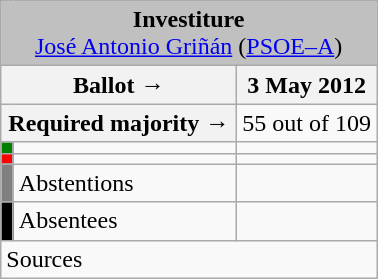<table class="wikitable" style="text-align:center;">
<tr>
<td colspan="3" align="center" bgcolor="#C0C0C0"><strong>Investiture</strong><br><a href='#'>José Antonio Griñán</a> (<a href='#'>PSOE–A</a>)</td>
</tr>
<tr>
<th colspan="2" width="150px">Ballot →</th>
<th>3 May 2012</th>
</tr>
<tr>
<th colspan="2">Required majority →</th>
<td>55 out of 109 </td>
</tr>
<tr>
<th width="1px" style="background:green;"></th>
<td align="left"></td>
<td></td>
</tr>
<tr>
<th style="background:red;"></th>
<td align="left"></td>
<td></td>
</tr>
<tr>
<th style="background:gray;"></th>
<td align="left"><span>Abstentions</span></td>
<td></td>
</tr>
<tr>
<th style="background:black;"></th>
<td align="left"><span>Absentees</span></td>
<td></td>
</tr>
<tr>
<td align="left" colspan="3">Sources</td>
</tr>
</table>
